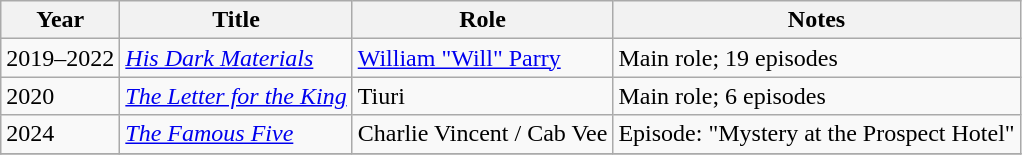<table class="wikitable">
<tr>
<th>Year</th>
<th>Title</th>
<th>Role</th>
<th>Notes</th>
</tr>
<tr>
<td>2019–2022</td>
<td><em><a href='#'>His Dark Materials</a></em></td>
<td><a href='#'>William "Will" Parry</a></td>
<td>Main role; 19 episodes</td>
</tr>
<tr>
<td>2020</td>
<td><em><a href='#'>The Letter for the King</a></em></td>
<td>Tiuri</td>
<td>Main role; 6 episodes</td>
</tr>
<tr>
<td>2024</td>
<td><em><a href='#'>The Famous Five</a></em></td>
<td>Charlie Vincent / Cab Vee</td>
<td>Episode: "Mystery at the Prospect Hotel"</td>
</tr>
<tr>
</tr>
</table>
